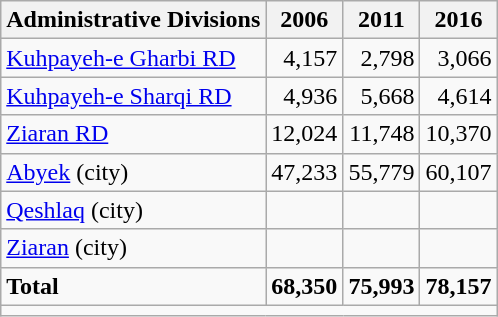<table class="wikitable">
<tr>
<th>Administrative Divisions</th>
<th>2006</th>
<th>2011</th>
<th>2016</th>
</tr>
<tr>
<td><a href='#'>Kuhpayeh-e Gharbi RD</a></td>
<td style="text-align: right;">4,157</td>
<td style="text-align: right;">2,798</td>
<td style="text-align: right;">3,066</td>
</tr>
<tr>
<td><a href='#'>Kuhpayeh-e Sharqi RD</a></td>
<td style="text-align: right;">4,936</td>
<td style="text-align: right;">5,668</td>
<td style="text-align: right;">4,614</td>
</tr>
<tr>
<td><a href='#'>Ziaran RD</a></td>
<td style="text-align: right;">12,024</td>
<td style="text-align: right;">11,748</td>
<td style="text-align: right;">10,370</td>
</tr>
<tr>
<td><a href='#'>Abyek</a> (city)</td>
<td style="text-align: right;">47,233</td>
<td style="text-align: right;">55,779</td>
<td style="text-align: right;">60,107</td>
</tr>
<tr>
<td><a href='#'>Qeshlaq</a> (city)</td>
<td style="text-align: right;"></td>
<td style="text-align: right;"></td>
<td style="text-align: right;"></td>
</tr>
<tr>
<td><a href='#'>Ziaran</a> (city)</td>
<td style="text-align: right;"></td>
<td style="text-align: right;"></td>
<td style="text-align: right;"></td>
</tr>
<tr>
<td><strong>Total</strong></td>
<td style="text-align: right;"><strong>68,350</strong></td>
<td style="text-align: right;"><strong>75,993</strong></td>
<td style="text-align: right;"><strong>78,157</strong></td>
</tr>
<tr>
<td colspan=4></td>
</tr>
</table>
